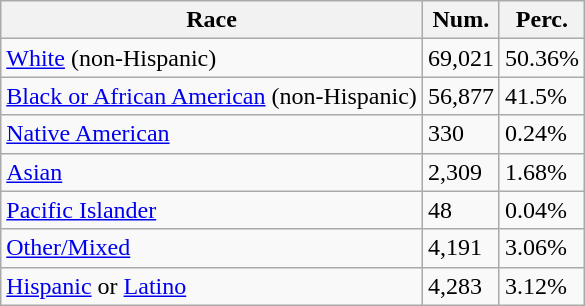<table class="wikitable">
<tr>
<th>Race</th>
<th>Num.</th>
<th>Perc.</th>
</tr>
<tr>
<td><a href='#'>White</a> (non-Hispanic)</td>
<td>69,021</td>
<td>50.36%</td>
</tr>
<tr>
<td><a href='#'>Black or African American</a> (non-Hispanic)</td>
<td>56,877</td>
<td>41.5%</td>
</tr>
<tr>
<td><a href='#'>Native American</a></td>
<td>330</td>
<td>0.24%</td>
</tr>
<tr>
<td><a href='#'>Asian</a></td>
<td>2,309</td>
<td>1.68%</td>
</tr>
<tr>
<td><a href='#'>Pacific Islander</a></td>
<td>48</td>
<td>0.04%</td>
</tr>
<tr>
<td><a href='#'>Other/Mixed</a></td>
<td>4,191</td>
<td>3.06%</td>
</tr>
<tr>
<td><a href='#'>Hispanic</a> or <a href='#'>Latino</a></td>
<td>4,283</td>
<td>3.12%</td>
</tr>
</table>
